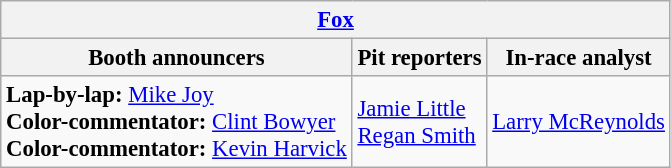<table class="wikitable" style="font-size: 95%">
<tr>
<th colspan="3"><a href='#'>Fox</a></th>
</tr>
<tr>
<th>Booth announcers</th>
<th>Pit reporters</th>
<th>In-race analyst</th>
</tr>
<tr>
<td><strong>Lap-by-lap:</strong> <a href='#'>Mike Joy</a><br><strong>Color-commentator:</strong> <a href='#'>Clint Bowyer</a><br><strong>Color-commentator:</strong> <a href='#'>Kevin Harvick</a></td>
<td><a href='#'>Jamie Little</a><br><a href='#'>Regan Smith</a></td>
<td><a href='#'>Larry McReynolds</a></td>
</tr>
</table>
